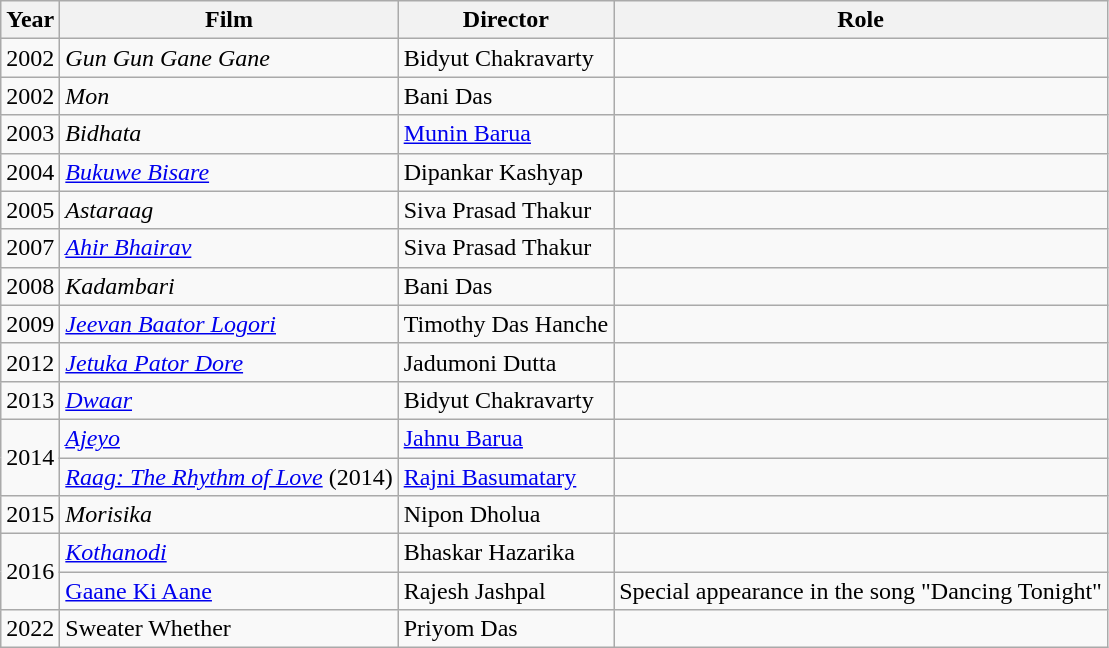<table class="wikitable sortable">
<tr>
<th>Year</th>
<th>Film</th>
<th>Director</th>
<th>Role</th>
</tr>
<tr>
<td>2002</td>
<td><em>Gun Gun Gane Gane</em></td>
<td>Bidyut Chakravarty</td>
<td></td>
</tr>
<tr>
<td>2002</td>
<td><em>Mon</em></td>
<td>Bani Das</td>
<td></td>
</tr>
<tr>
<td>2003</td>
<td><em>Bidhata</em></td>
<td><a href='#'>Munin Barua</a></td>
<td></td>
</tr>
<tr>
<td>2004</td>
<td><em><a href='#'>Bukuwe Bisare</a></em></td>
<td>Dipankar Kashyap</td>
<td></td>
</tr>
<tr>
<td>2005</td>
<td><em>Astaraag</em></td>
<td>Siva Prasad Thakur</td>
<td></td>
</tr>
<tr>
<td>2007</td>
<td><em><a href='#'>Ahir Bhairav</a></em></td>
<td>Siva Prasad Thakur</td>
<td></td>
</tr>
<tr>
<td>2008</td>
<td><em>Kadambari</em></td>
<td>Bani Das</td>
<td></td>
</tr>
<tr>
<td>2009</td>
<td><em><a href='#'>Jeevan Baator Logori</a></em></td>
<td>Timothy Das Hanche</td>
<td></td>
</tr>
<tr>
<td>2012</td>
<td><em><a href='#'>Jetuka Pator Dore</a></em></td>
<td>Jadumoni Dutta</td>
<td></td>
</tr>
<tr>
<td>2013</td>
<td><em><a href='#'>Dwaar</a></em></td>
<td>Bidyut Chakravarty</td>
<td></td>
</tr>
<tr>
<td rowspan ="2">2014</td>
<td><em><a href='#'>Ajeyo</a></em></td>
<td><a href='#'>Jahnu Barua</a></td>
<td></td>
</tr>
<tr>
<td><em><a href='#'>Raag: The Rhythm of Love</a></em> (2014)</td>
<td><a href='#'>Rajni Basumatary</a></td>
<td></td>
</tr>
<tr>
<td>2015</td>
<td><em>Morisika</em></td>
<td>Nipon Dholua</td>
<td></td>
</tr>
<tr>
<td rowspan ="2">2016</td>
<td><em><a href='#'>Kothanodi</a></em></td>
<td>Bhaskar Hazarika</td>
<td></td>
</tr>
<tr>
<td><a href='#'>Gaane Ki Aane</a></td>
<td>Rajesh Jashpal</td>
<td>Special appearance in the song "Dancing Tonight"</td>
</tr>
<tr>
<td>2022</td>
<td>Sweater Whether</td>
<td>Priyom Das</td>
<td></td>
</tr>
</table>
